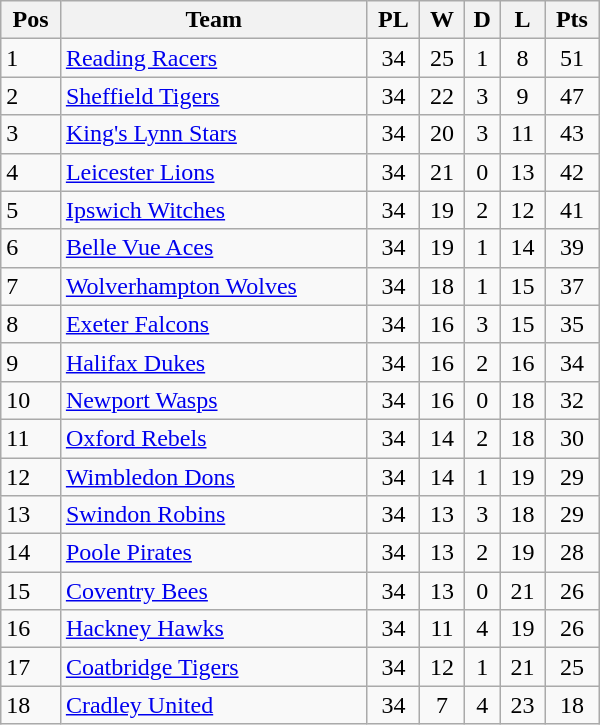<table class=wikitable width="400">
<tr>
<th>Pos</th>
<th>Team</th>
<th>PL</th>
<th>W</th>
<th>D</th>
<th>L</th>
<th>Pts</th>
</tr>
<tr>
<td>1</td>
<td><a href='#'>Reading Racers</a></td>
<td align="center">34</td>
<td align="center">25</td>
<td align="center">1</td>
<td align="center">8</td>
<td align="center">51</td>
</tr>
<tr>
<td>2</td>
<td><a href='#'>Sheffield Tigers</a></td>
<td align="center">34</td>
<td align="center">22</td>
<td align="center">3</td>
<td align="center">9</td>
<td align="center">47</td>
</tr>
<tr>
<td>3</td>
<td><a href='#'>King's Lynn Stars</a></td>
<td align="center">34</td>
<td align="center">20</td>
<td align="center">3</td>
<td align="center">11</td>
<td align="center">43</td>
</tr>
<tr>
<td>4</td>
<td><a href='#'>Leicester Lions</a></td>
<td align="center">34</td>
<td align="center">21</td>
<td align="center">0</td>
<td align="center">13</td>
<td align="center">42</td>
</tr>
<tr>
<td>5</td>
<td><a href='#'>Ipswich Witches</a></td>
<td align="center">34</td>
<td align="center">19</td>
<td align="center">2</td>
<td align="center">12</td>
<td align="center">41</td>
</tr>
<tr>
<td>6</td>
<td><a href='#'>Belle Vue Aces</a></td>
<td align="center">34</td>
<td align="center">19</td>
<td align="center">1</td>
<td align="center">14</td>
<td align="center">39</td>
</tr>
<tr>
<td>7</td>
<td><a href='#'>Wolverhampton Wolves</a></td>
<td align="center">34</td>
<td align="center">18</td>
<td align="center">1</td>
<td align="center">15</td>
<td align="center">37</td>
</tr>
<tr>
<td>8</td>
<td><a href='#'>Exeter Falcons</a></td>
<td align="center">34</td>
<td align="center">16</td>
<td align="center">3</td>
<td align="center">15</td>
<td align="center">35</td>
</tr>
<tr>
<td>9</td>
<td><a href='#'>Halifax Dukes</a></td>
<td align="center">34</td>
<td align="center">16</td>
<td align="center">2</td>
<td align="center">16</td>
<td align="center">34</td>
</tr>
<tr>
<td>10</td>
<td><a href='#'>Newport Wasps</a></td>
<td align="center">34</td>
<td align="center">16</td>
<td align="center">0</td>
<td align="center">18</td>
<td align="center">32</td>
</tr>
<tr>
<td>11</td>
<td><a href='#'>Oxford Rebels</a></td>
<td align="center">34</td>
<td align="center">14</td>
<td align="center">2</td>
<td align="center">18</td>
<td align="center">30</td>
</tr>
<tr>
<td>12</td>
<td><a href='#'>Wimbledon Dons</a></td>
<td align="center">34</td>
<td align="center">14</td>
<td align="center">1</td>
<td align="center">19</td>
<td align="center">29</td>
</tr>
<tr>
<td>13</td>
<td><a href='#'>Swindon Robins</a></td>
<td align="center">34</td>
<td align="center">13</td>
<td align="center">3</td>
<td align="center">18</td>
<td align="center">29</td>
</tr>
<tr>
<td>14</td>
<td><a href='#'>Poole Pirates</a></td>
<td align="center">34</td>
<td align="center">13</td>
<td align="center">2</td>
<td align="center">19</td>
<td align="center">28</td>
</tr>
<tr>
<td>15</td>
<td><a href='#'>Coventry Bees</a></td>
<td align="center">34</td>
<td align="center">13</td>
<td align="center">0</td>
<td align="center">21</td>
<td align="center">26</td>
</tr>
<tr>
<td>16</td>
<td><a href='#'>Hackney Hawks</a></td>
<td align="center">34</td>
<td align="center">11</td>
<td align="center">4</td>
<td align="center">19</td>
<td align="center">26</td>
</tr>
<tr>
<td>17</td>
<td><a href='#'>Coatbridge Tigers</a></td>
<td align="center">34</td>
<td align="center">12</td>
<td align="center">1</td>
<td align="center">21</td>
<td align="center">25</td>
</tr>
<tr>
<td>18</td>
<td><a href='#'>Cradley United</a></td>
<td align="center">34</td>
<td align="center">7</td>
<td align="center">4</td>
<td align="center">23</td>
<td align="center">18</td>
</tr>
</table>
